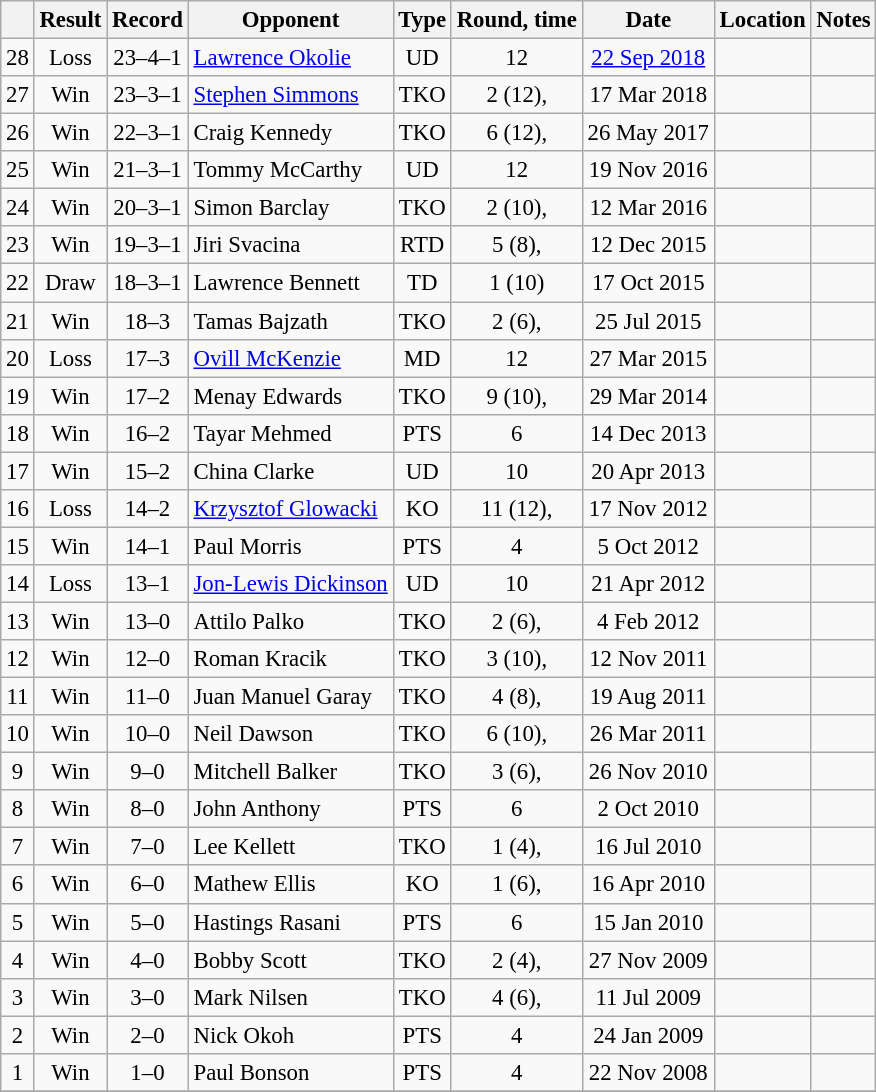<table class="wikitable" style="text-align:center; font-size:95%">
<tr>
<th></th>
<th>Result</th>
<th>Record</th>
<th>Opponent</th>
<th>Type</th>
<th>Round, time</th>
<th>Date</th>
<th>Location</th>
<th>Notes</th>
</tr>
<tr>
<td>28</td>
<td>Loss</td>
<td>23–4–1</td>
<td align=left> <a href='#'>Lawrence Okolie</a></td>
<td>UD</td>
<td>12</td>
<td><a href='#'>22 Sep 2018</a></td>
<td align=left> </td>
<td align=left></td>
</tr>
<tr>
<td>27</td>
<td>Win</td>
<td>23–3–1</td>
<td align=left> <a href='#'>Stephen Simmons</a></td>
<td>TKO</td>
<td>2 (12), </td>
<td>17 Mar 2018</td>
<td align=left></td>
<td align=left></td>
</tr>
<tr>
<td>26</td>
<td>Win</td>
<td>22–3–1</td>
<td align=left> Craig Kennedy</td>
<td>TKO</td>
<td>6 (12), </td>
<td>26 May 2017</td>
<td align=left></td>
<td align=left></td>
</tr>
<tr>
<td>25</td>
<td>Win</td>
<td>21–3–1</td>
<td align=left> Tommy McCarthy</td>
<td>UD</td>
<td>12</td>
<td>19 Nov 2016</td>
<td align=left></td>
<td></td>
</tr>
<tr>
<td>24</td>
<td>Win</td>
<td>20–3–1</td>
<td align=left> Simon Barclay</td>
<td>TKO</td>
<td>2 (10), </td>
<td>12 Mar 2016</td>
<td align=left></td>
<td align=left></td>
</tr>
<tr>
<td>23</td>
<td>Win</td>
<td>19–3–1</td>
<td align=left> Jiri Svacina</td>
<td>RTD</td>
<td>5 (8), </td>
<td>12 Dec 2015</td>
<td align=left></td>
<td></td>
</tr>
<tr>
<td>22</td>
<td>Draw</td>
<td>18–3–1</td>
<td align=left> Lawrence Bennett</td>
<td>TD</td>
<td>1 (10)</td>
<td>17 Oct 2015</td>
<td align=left></td>
<td align=left></td>
</tr>
<tr>
<td>21</td>
<td>Win</td>
<td>18–3</td>
<td align=left> Tamas Bajzath</td>
<td>TKO</td>
<td>2 (6), </td>
<td>25 Jul 2015</td>
<td align=left></td>
<td></td>
</tr>
<tr>
<td>20</td>
<td>Loss</td>
<td>17–3</td>
<td align=left> <a href='#'>Ovill McKenzie</a></td>
<td>MD</td>
<td>12</td>
<td>27 Mar 2015</td>
<td align=left></td>
<td align=left></td>
</tr>
<tr>
<td>19</td>
<td>Win</td>
<td>17–2</td>
<td align=left> Menay Edwards</td>
<td>TKO</td>
<td>9 (10), </td>
<td>29 Mar 2014</td>
<td align=left></td>
<td align=left></td>
</tr>
<tr>
<td>18</td>
<td>Win</td>
<td>16–2</td>
<td align=left> Tayar Mehmed</td>
<td>PTS</td>
<td>6</td>
<td>14 Dec 2013</td>
<td align=left></td>
<td></td>
</tr>
<tr>
<td>17</td>
<td>Win</td>
<td>15–2</td>
<td align=left> China Clarke</td>
<td>UD</td>
<td>10</td>
<td>20 Apr 2013</td>
<td align=left></td>
<td align=left></td>
</tr>
<tr>
<td>16</td>
<td>Loss</td>
<td>14–2</td>
<td align=left> <a href='#'>Krzysztof Glowacki</a></td>
<td>KO</td>
<td>11 (12), </td>
<td>17 Nov 2012</td>
<td align=left></td>
<td align=left></td>
</tr>
<tr>
<td>15</td>
<td>Win</td>
<td>14–1</td>
<td align=left> Paul Morris</td>
<td>PTS</td>
<td>4</td>
<td>5 Oct 2012</td>
<td align=left></td>
<td></td>
</tr>
<tr>
<td>14</td>
<td>Loss</td>
<td>13–1</td>
<td align=left> <a href='#'>Jon-Lewis Dickinson</a></td>
<td>UD</td>
<td>10</td>
<td>21 Apr 2012</td>
<td align=left></td>
<td align=left></td>
</tr>
<tr>
<td>13</td>
<td>Win</td>
<td>13–0</td>
<td align=left> Attilo Palko</td>
<td>TKO</td>
<td>2 (6), </td>
<td>4 Feb 2012</td>
<td align=left></td>
<td></td>
</tr>
<tr>
<td>12</td>
<td>Win</td>
<td>12–0</td>
<td align=left> Roman Kracik</td>
<td>TKO</td>
<td>3 (10), </td>
<td>12 Nov 2011</td>
<td align=left></td>
<td></td>
</tr>
<tr>
<td>11</td>
<td>Win</td>
<td>11–0</td>
<td align=left> Juan Manuel Garay</td>
<td>TKO</td>
<td>4 (8), </td>
<td>19 Aug 2011</td>
<td align=left></td>
</tr>
<tr>
<td>10</td>
<td>Win</td>
<td>10–0</td>
<td align=left> Neil Dawson</td>
<td>TKO</td>
<td>6 (10), </td>
<td>26 Mar 2011</td>
<td align=left></td>
<td align=left></td>
</tr>
<tr>
<td>9</td>
<td>Win</td>
<td>9–0</td>
<td align=left> Mitchell Balker</td>
<td>TKO</td>
<td>3 (6), </td>
<td>26 Nov 2010</td>
<td align=left></td>
<td></td>
</tr>
<tr>
<td>8</td>
<td>Win</td>
<td>8–0</td>
<td align=left> John Anthony</td>
<td>PTS</td>
<td>6</td>
<td>2 Oct 2010</td>
<td align=left></td>
<td></td>
</tr>
<tr>
<td>7</td>
<td>Win</td>
<td>7–0</td>
<td align=left> Lee Kellett</td>
<td>TKO</td>
<td>1 (4), </td>
<td>16 Jul 2010</td>
<td align=left></td>
<td></td>
</tr>
<tr>
<td>6</td>
<td>Win</td>
<td>6–0</td>
<td align=left> Mathew Ellis</td>
<td>KO</td>
<td>1 (6), </td>
<td>16 Apr 2010</td>
<td align=left></td>
<td></td>
</tr>
<tr>
<td>5</td>
<td>Win</td>
<td>5–0</td>
<td align=left> Hastings Rasani</td>
<td>PTS</td>
<td>6</td>
<td>15 Jan 2010</td>
<td align=left></td>
<td></td>
</tr>
<tr>
<td>4</td>
<td>Win</td>
<td>4–0</td>
<td align=left> Bobby Scott</td>
<td>TKO</td>
<td>2 (4), </td>
<td>27 Nov 2009</td>
<td align=left></td>
<td></td>
</tr>
<tr>
<td>3</td>
<td>Win</td>
<td>3–0</td>
<td align=left> Mark Nilsen</td>
<td>TKO</td>
<td>4 (6), </td>
<td>11 Jul 2009</td>
<td align=left></td>
<td></td>
</tr>
<tr>
<td>2</td>
<td>Win</td>
<td>2–0</td>
<td align=left> Nick Okoh</td>
<td>PTS</td>
<td>4</td>
<td>24 Jan 2009</td>
<td align=left></td>
<td></td>
</tr>
<tr>
<td>1</td>
<td>Win</td>
<td>1–0</td>
<td align=left> Paul Bonson</td>
<td>PTS</td>
<td>4</td>
<td>22 Nov 2008</td>
<td align=left></td>
<td></td>
</tr>
<tr>
</tr>
</table>
